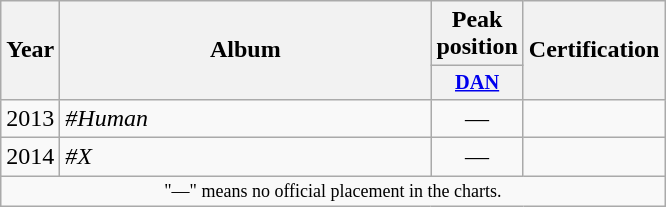<table class="wikitable plainrowheaders" style="text-align:left;" border="1">
<tr>
<th scope="col" rowspan="2">Year</th>
<th scope="col" rowspan="2" style="width:15em;">Album</th>
<th scope="col" colspan="1">Peak position</th>
<th scope="col" rowspan="2">Certification</th>
</tr>
<tr>
<th scope="col" style="width:3em;font-size:85%;"><a href='#'>DAN</a><br></th>
</tr>
<tr>
<td>2013</td>
<td><em>#Human</em></td>
<td style="text-align:center;">—</td>
<td></td>
</tr>
<tr>
<td>2014</td>
<td><em>#X</em></td>
<td style="text-align:center;">—</td>
<td></td>
</tr>
<tr>
<td colspan="4" style="font-size:9pt;text-align:center;">"—" means no official placement in the charts.</td>
</tr>
</table>
